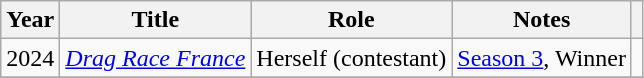<table class="wikitable plainrowheaders" style="text-align:left;">
<tr>
<th>Year</th>
<th>Title</th>
<th>Role</th>
<th>Notes</th>
<th></th>
</tr>
<tr>
<td>2024</td>
<td><em><a href='#'>Drag Race France</a></em></td>
<td>Herself (contestant)</td>
<td><a href='#'>Season 3</a>, Winner</td>
<td></td>
</tr>
<tr>
</tr>
</table>
